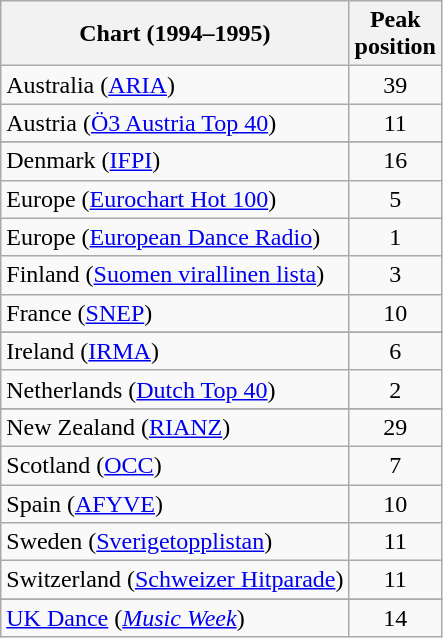<table class="wikitable sortable">
<tr>
<th>Chart (1994–1995)</th>
<th>Peak<br>position</th>
</tr>
<tr>
<td>Australia (<a href='#'>ARIA</a>)</td>
<td align="center">39</td>
</tr>
<tr>
<td>Austria (<a href='#'>Ö3 Austria Top 40</a>)</td>
<td align="center">11</td>
</tr>
<tr>
</tr>
<tr>
<td>Denmark (<a href='#'>IFPI</a>)</td>
<td align="center">16</td>
</tr>
<tr>
<td>Europe (<a href='#'>Eurochart Hot 100</a>)</td>
<td align="center">5</td>
</tr>
<tr>
<td>Europe (<a href='#'>European Dance Radio</a>)</td>
<td align="center">1</td>
</tr>
<tr>
<td>Finland (<a href='#'>Suomen virallinen lista</a>)</td>
<td align="center">3</td>
</tr>
<tr>
<td>France (<a href='#'>SNEP</a>)</td>
<td align="center">10</td>
</tr>
<tr>
</tr>
<tr>
<td>Ireland (<a href='#'>IRMA</a>)</td>
<td align="center">6</td>
</tr>
<tr>
<td>Netherlands (<a href='#'>Dutch Top 40</a>)</td>
<td align="center">2</td>
</tr>
<tr>
</tr>
<tr>
<td>New Zealand (<a href='#'>RIANZ</a>)</td>
<td align="center">29</td>
</tr>
<tr>
<td>Scotland (<a href='#'>OCC</a>)</td>
<td align="center">7</td>
</tr>
<tr>
<td>Spain (<a href='#'>AFYVE</a>)</td>
<td align="center">10</td>
</tr>
<tr>
<td>Sweden (<a href='#'>Sverigetopplistan</a>)</td>
<td align="center">11</td>
</tr>
<tr>
<td>Switzerland (<a href='#'>Schweizer Hitparade</a>)</td>
<td align="center">11</td>
</tr>
<tr>
</tr>
<tr>
<td><a href='#'>UK Dance</a> (<em><a href='#'>Music Week</a></em>)</td>
<td align="center">14</td>
</tr>
</table>
